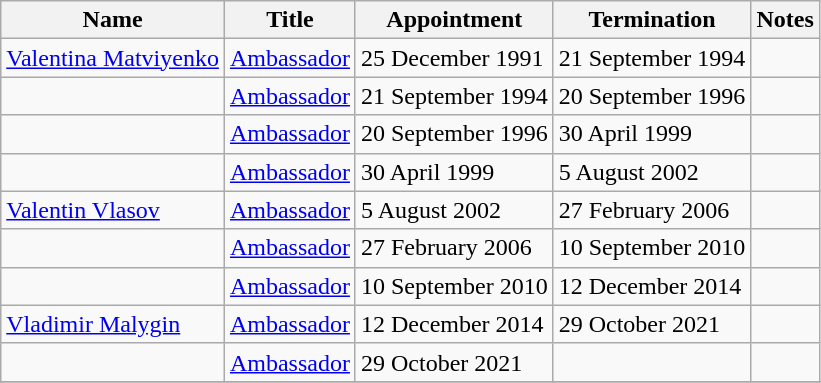<table class="wikitable">
<tr valign="middle">
<th>Name</th>
<th>Title</th>
<th>Appointment</th>
<th>Termination</th>
<th>Notes</th>
</tr>
<tr>
<td><a href='#'>Valentina Matviyenko</a></td>
<td><a href='#'>Ambassador</a></td>
<td>25 December 1991</td>
<td>21 September 1994</td>
<td></td>
</tr>
<tr>
<td></td>
<td><a href='#'>Ambassador</a></td>
<td>21 September 1994</td>
<td>20 September 1996</td>
<td></td>
</tr>
<tr>
<td></td>
<td><a href='#'>Ambassador</a></td>
<td>20 September 1996</td>
<td>30 April 1999</td>
<td></td>
</tr>
<tr>
<td></td>
<td><a href='#'>Ambassador</a></td>
<td>30 April 1999</td>
<td>5 August 2002</td>
<td></td>
</tr>
<tr>
<td><a href='#'>Valentin Vlasov</a></td>
<td><a href='#'>Ambassador</a></td>
<td>5 August 2002</td>
<td>27 February 2006</td>
<td></td>
</tr>
<tr>
<td></td>
<td><a href='#'>Ambassador</a></td>
<td>27 February 2006</td>
<td>10 September 2010</td>
<td></td>
</tr>
<tr>
<td></td>
<td><a href='#'>Ambassador</a></td>
<td>10 September 2010</td>
<td>12 December 2014</td>
<td></td>
</tr>
<tr>
<td><a href='#'>Vladimir Malygin</a></td>
<td><a href='#'>Ambassador</a></td>
<td>12 December 2014</td>
<td>29 October 2021</td>
<td></td>
</tr>
<tr>
<td></td>
<td><a href='#'>Ambassador</a></td>
<td>29 October 2021</td>
<td></td>
<td></td>
</tr>
<tr>
</tr>
</table>
